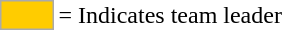<table>
<tr>
<td style="background:#fc0; border:1px solid #aaa; width:2em;"></td>
<td>= Indicates team leader</td>
</tr>
</table>
